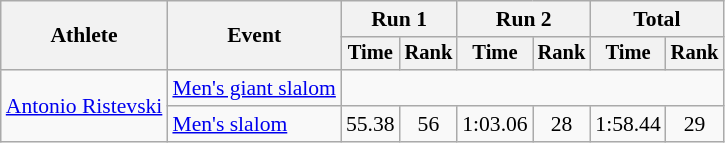<table class="wikitable" style="font-size:90%">
<tr>
<th rowspan=2>Athlete</th>
<th rowspan=2>Event</th>
<th colspan=2>Run 1</th>
<th colspan=2>Run 2</th>
<th colspan=2>Total</th>
</tr>
<tr style="font-size:95%">
<th>Time</th>
<th>Rank</th>
<th>Time</th>
<th>Rank</th>
<th>Time</th>
<th>Rank</th>
</tr>
<tr align=center>
<td align=left rowspan=2><a href='#'>Antonio Ristevski</a></td>
<td align=left><a href='#'>Men's giant slalom</a></td>
<td colspan="6"></td>
</tr>
<tr align=center>
<td align=left><a href='#'>Men's slalom</a></td>
<td>55.38</td>
<td>56</td>
<td>1:03.06</td>
<td>28</td>
<td>1:58.44</td>
<td>29</td>
</tr>
</table>
